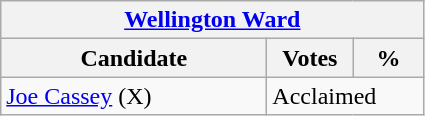<table class="wikitable">
<tr>
<th colspan="3"><a href='#'>Wellington Ward</a></th>
</tr>
<tr>
<th style="width: 170px">Candidate</th>
<th style="width: 50px">Votes</th>
<th style="width: 40px">%</th>
</tr>
<tr>
<td><a href='#'>Joe Cassey</a> (X)</td>
<td colspan="2">Acclaimed</td>
</tr>
</table>
